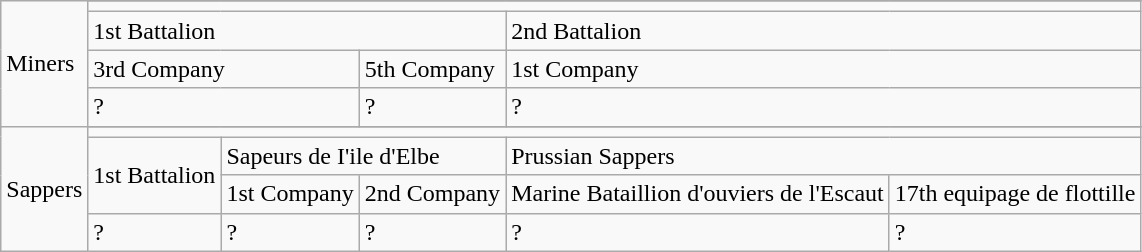<table class="wikitable">
<tr>
<td rowspan=5>Miners</td>
</tr>
<tr>
<td colspan=5></td>
</tr>
<tr>
<td colspan=3>1st Battalion</td>
<td colspan=2>2nd Battalion</td>
</tr>
<tr>
<td colspan=2>3rd Company</td>
<td>5th Company</td>
<td colspan=2>1st Company</td>
</tr>
<tr>
<td colspan=2>?</td>
<td>?</td>
<td colspan=2>?</td>
</tr>
<tr>
<td rowspan=5>Sappers</td>
</tr>
<tr>
<td colspan=5></td>
</tr>
<tr>
<td rowspan=2>1st Battalion</td>
<td colspan=2>Sapeurs de I'ile d'Elbe</td>
<td colspan=2>Prussian Sappers</td>
</tr>
<tr>
<td>1st Company</td>
<td>2nd Company</td>
<td>Marine Bataillion d'ouviers de l'Escaut</td>
<td>17th equipage de flottille</td>
</tr>
<tr>
<td>?</td>
<td>?</td>
<td>?</td>
<td>?</td>
<td>?</td>
</tr>
</table>
